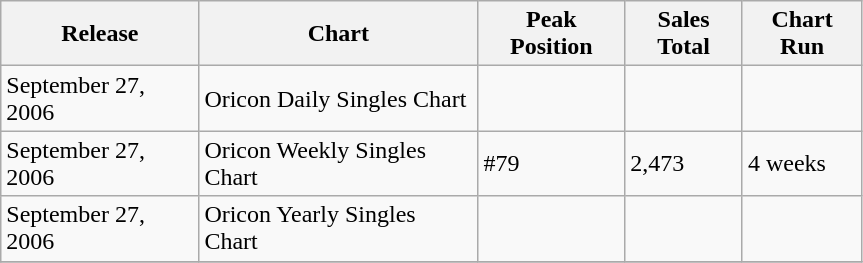<table class="wikitable" width="575px">
<tr>
<th align="left">Release</th>
<th align="left">Chart</th>
<th align="left">Peak Position</th>
<th align="left">Sales Total</th>
<th align="left">Chart Run</th>
</tr>
<tr>
<td align="left">September 27, 2006</td>
<td align="left">Oricon Daily Singles Chart</td>
<td align="left"></td>
<td align="left"></td>
<td align="left"></td>
</tr>
<tr>
<td align="left">September 27, 2006</td>
<td align="left">Oricon Weekly Singles Chart</td>
<td align="left">#79</td>
<td align="left">2,473</td>
<td align="left">4 weeks</td>
</tr>
<tr>
<td align="left">September 27, 2006</td>
<td align="left">Oricon Yearly Singles Chart</td>
<td align="left"></td>
<td align="left"></td>
<td align="left"></td>
</tr>
<tr>
</tr>
</table>
